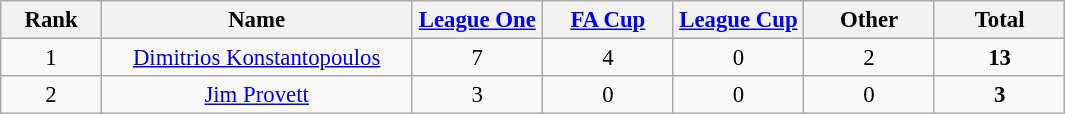<table class="wikitable" style="font-size: 95%; text-align: center;">
<tr>
<th width=60>Rank</th>
<th width=200>Name</th>
<th width=80><a href='#'>League One</a></th>
<th width=80><a href='#'>FA Cup</a></th>
<th width=80><a href='#'>League Cup</a></th>
<th width=80>Other</th>
<th width=80><strong>Total</strong></th>
</tr>
<tr>
<td>1</td>
<td><a href='#'>Dimitrios Konstantopoulos</a></td>
<td>7</td>
<td>4</td>
<td>0</td>
<td>2</td>
<td><strong>13</strong></td>
</tr>
<tr>
<td>2</td>
<td><a href='#'>Jim Provett</a></td>
<td>3</td>
<td>0</td>
<td>0</td>
<td>0</td>
<td><strong>3</strong></td>
</tr>
</table>
